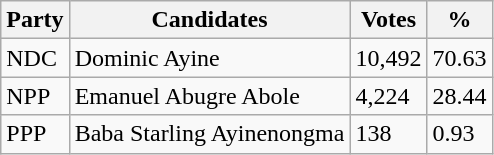<table class="wikitable">
<tr>
<th>Party</th>
<th>Candidates</th>
<th>Votes</th>
<th>%</th>
</tr>
<tr>
<td>NDC</td>
<td>Dominic Ayine</td>
<td>10,492</td>
<td>70.63</td>
</tr>
<tr>
<td>NPP</td>
<td>Emanuel Abugre Abole</td>
<td>4,224</td>
<td>28.44</td>
</tr>
<tr>
<td>PPP</td>
<td>Baba Starling Ayinenongma</td>
<td>138</td>
<td>0.93</td>
</tr>
</table>
